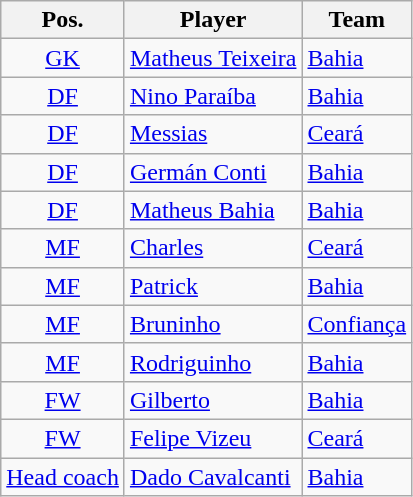<table class="wikitable">
<tr>
<th>Pos.</th>
<th>Player</th>
<th>Team</th>
</tr>
<tr>
<td style="text-align:center;" rowspan=><a href='#'>GK</a></td>
<td> <a href='#'>Matheus Teixeira</a></td>
<td> <a href='#'>Bahia</a></td>
</tr>
<tr>
<td style="text-align:center;" rowspan=><a href='#'>DF</a></td>
<td> <a href='#'>Nino Paraíba</a></td>
<td> <a href='#'>Bahia</a></td>
</tr>
<tr>
<td style="text-align:center;" rowspan=><a href='#'>DF</a></td>
<td> <a href='#'>Messias</a></td>
<td> <a href='#'>Ceará</a></td>
</tr>
<tr>
<td style="text-align:center;" rowspan=><a href='#'>DF</a></td>
<td> <a href='#'>Germán Conti</a></td>
<td> <a href='#'>Bahia</a></td>
</tr>
<tr>
<td style="text-align:center;" rowspan=><a href='#'>DF</a></td>
<td> <a href='#'>Matheus Bahia</a></td>
<td> <a href='#'>Bahia</a></td>
</tr>
<tr>
<td style="text-align:center;" rowspan=><a href='#'>MF</a></td>
<td> <a href='#'>Charles</a></td>
<td> <a href='#'>Ceará</a></td>
</tr>
<tr>
<td style="text-align:center;" rowspan=><a href='#'>MF</a></td>
<td> <a href='#'>Patrick</a></td>
<td> <a href='#'>Bahia</a></td>
</tr>
<tr>
<td style="text-align:center;" rowspan=><a href='#'>MF</a></td>
<td> <a href='#'>Bruninho</a></td>
<td> <a href='#'>Confiança</a></td>
</tr>
<tr>
<td style="text-align:center;" rowspan=><a href='#'>MF</a></td>
<td> <a href='#'>Rodriguinho</a></td>
<td> <a href='#'>Bahia</a></td>
</tr>
<tr>
<td style="text-align:center;" rowspan=><a href='#'>FW</a></td>
<td> <a href='#'>Gilberto</a> </td>
<td> <a href='#'>Bahia</a></td>
</tr>
<tr>
<td style="text-align:center;" rowspan=><a href='#'>FW</a></td>
<td> <a href='#'>Felipe Vizeu</a></td>
<td> <a href='#'>Ceará</a></td>
</tr>
<tr>
<td style="text-align:center;" rowspan=><a href='#'>Head coach</a></td>
<td> <a href='#'>Dado Cavalcanti</a></td>
<td> <a href='#'>Bahia</a></td>
</tr>
</table>
